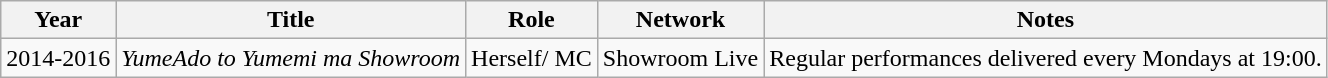<table class="wikitable sortable">
<tr>
<th>Year</th>
<th>Title</th>
<th>Role</th>
<th>Network</th>
<th class="unsortable">Notes</th>
</tr>
<tr>
<td>2014-2016</td>
<td><em>YumeAdo to Yumemi ma Showroom</em></td>
<td>Herself/ MC</td>
<td>Showroom Live</td>
<td>Regular performances delivered every Mondays at 19:00.</td>
</tr>
</table>
